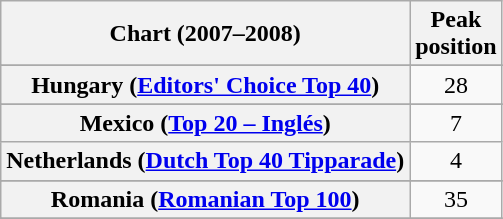<table class="wikitable sortable plainrowheaders" style="text-align:center">
<tr>
<th>Chart (2007–2008)</th>
<th>Peak<br>position</th>
</tr>
<tr>
</tr>
<tr>
</tr>
<tr>
</tr>
<tr>
</tr>
<tr>
</tr>
<tr>
</tr>
<tr>
</tr>
<tr>
</tr>
<tr>
</tr>
<tr>
<th scope="row">Hungary (<a href='#'>Editors' Choice Top 40</a>)</th>
<td>28</td>
</tr>
<tr>
</tr>
<tr>
<th scope="row">Mexico (<a href='#'>Top 20 – Inglés</a>)</th>
<td>7</td>
</tr>
<tr>
<th scope="row">Netherlands (<a href='#'>Dutch Top 40 Tipparade</a>)</th>
<td>4</td>
</tr>
<tr>
</tr>
<tr>
</tr>
<tr>
<th scope="row">Romania (<a href='#'>Romanian Top 100</a>)</th>
<td>35</td>
</tr>
<tr>
</tr>
<tr>
</tr>
<tr>
</tr>
<tr>
</tr>
<tr>
</tr>
<tr>
</tr>
<tr>
</tr>
<tr>
</tr>
<tr>
</tr>
</table>
